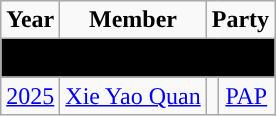<table class="wikitable" align="center" style="text-align:center">
<tr>
<td><strong>Year</strong></td>
<td><strong>Member</strong></td>
<td colspan="2"><strong>Party</strong></td>
</tr>
<tr>
<td colspan=4 bgcolor=black><span><strong>Formation</strong></span></td>
</tr>
<tr>
<td><a href='#'>2025</a></td>
<td><a href='#'>Xie Yao Quan</a></td>
<td></td>
<td><a href='#'>PAP</a></td>
</tr>
</table>
